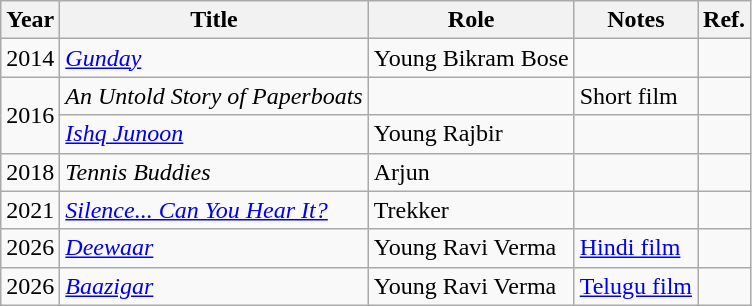<table class="wikitable sortable" style="font-size:100%">
<tr style="text-align:center;">
<th>Year</th>
<th>Title</th>
<th>Role</th>
<th>Notes</th>
<th>Ref.</th>
</tr>
<tr>
<td>2014</td>
<td><em><a href='#'>Gunday</a></em></td>
<td>Young Bikram Bose</td>
<td></td>
<td></td>
</tr>
<tr>
<td rowspan="2">2016</td>
<td><em>An Untold Story of Paperboats</em></td>
<td></td>
<td>Short film</td>
<td></td>
</tr>
<tr>
<td><em><a href='#'>Ishq Junoon</a></em></td>
<td>Young Rajbir</td>
<td></td>
<td></td>
</tr>
<tr>
<td>2018</td>
<td><em>Tennis Buddies</em></td>
<td>Arjun</td>
<td></td>
<td></td>
</tr>
<tr>
<td>2021</td>
<td><em><a href='#'>Silence... Can You Hear It?</a></em></td>
<td>Trekker</td>
<td></td>
<td></td>
</tr>
<tr>
<td>2026</td>
<td><em><a href='#'>Deewaar</a></em></td>
<td>Young Ravi Verma</td>
<td><a href='#'>Hindi film</a></td>
<td></td>
</tr>
<tr>
<td>2026</td>
<td><em><a href='#'>Baazigar</a></em></td>
<td>Young Ravi Verma</td>
<td><a href='#'>Telugu film</a></td>
<td></td>
</tr>
</table>
